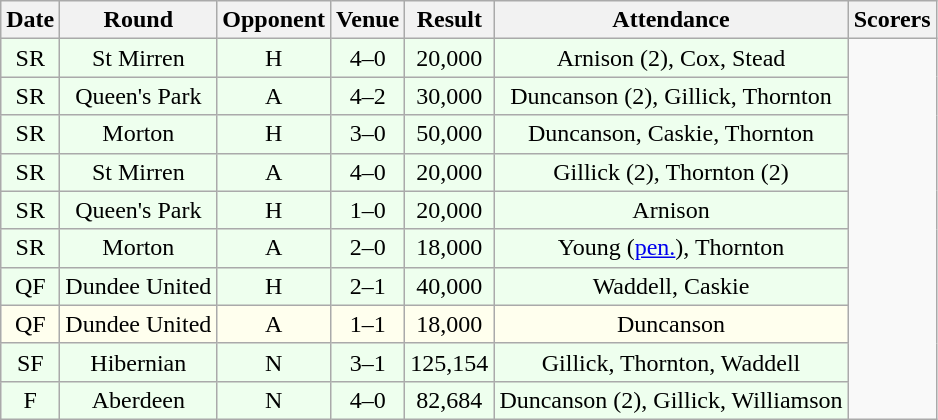<table class="wikitable sortable" style="font-size:100%; text-align:center">
<tr>
<th>Date</th>
<th>Round</th>
<th>Opponent</th>
<th>Venue</th>
<th>Result</th>
<th>Attendance</th>
<th>Scorers</th>
</tr>
<tr bgcolor="#EEFFEE"| >
<td>SR</td>
<td>St Mirren</td>
<td>H</td>
<td>4–0</td>
<td>20,000</td>
<td>Arnison (2), Cox, Stead</td>
</tr>
<tr bgcolor="#EEFFEE"| >
<td>SR</td>
<td>Queen's Park</td>
<td>A</td>
<td>4–2</td>
<td>30,000</td>
<td>Duncanson (2), Gillick, Thornton</td>
</tr>
<tr bgcolor="#EEFFEE"| >
<td>SR</td>
<td>Morton</td>
<td>H</td>
<td>3–0</td>
<td>50,000</td>
<td>Duncanson, Caskie, Thornton</td>
</tr>
<tr bgcolor="#EEFFEE"| >
<td>SR</td>
<td>St Mirren</td>
<td>A</td>
<td>4–0</td>
<td>20,000</td>
<td>Gillick (2), Thornton (2)</td>
</tr>
<tr bgcolor="#EEFFEE"| >
<td>SR</td>
<td>Queen's Park</td>
<td>H</td>
<td>1–0</td>
<td>20,000</td>
<td>Arnison</td>
</tr>
<tr bgcolor="#EEFFEE"| >
<td>SR</td>
<td>Morton</td>
<td>A</td>
<td>2–0</td>
<td>18,000</td>
<td>Young (<a href='#'>pen.</a>), Thornton</td>
</tr>
<tr bgcolor="#EEFFEE"| >
<td>QF</td>
<td>Dundee United</td>
<td>H</td>
<td>2–1</td>
<td>40,000</td>
<td>Waddell, Caskie</td>
</tr>
<tr bgcolor="#FFFFEE"| >
<td>QF</td>
<td>Dundee United</td>
<td>A</td>
<td>1–1</td>
<td>18,000</td>
<td>Duncanson</td>
</tr>
<tr bgcolor="#EEFFEE"| >
<td>SF</td>
<td>Hibernian</td>
<td>N</td>
<td>3–1</td>
<td>125,154</td>
<td>Gillick, Thornton, Waddell</td>
</tr>
<tr bgcolor="#EEFFEE"| >
<td>F</td>
<td>Aberdeen</td>
<td>N</td>
<td>4–0</td>
<td>82,684</td>
<td>Duncanson (2), Gillick, Williamson</td>
</tr>
</table>
